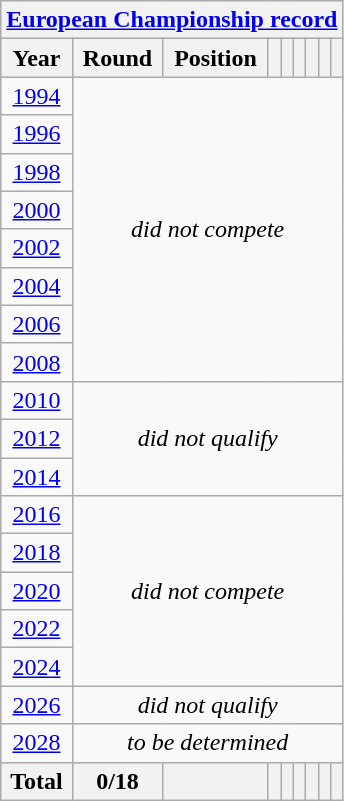<table class="wikitable" style="text-align: center;">
<tr>
<th colspan=9><a href='#'>European Championship record</a></th>
</tr>
<tr>
<th>Year</th>
<th>Round</th>
<th>Position</th>
<th></th>
<th></th>
<th></th>
<th></th>
<th></th>
<th></th>
</tr>
<tr>
<td> <a href='#'>1994</a></td>
<td colspan="8" rowspan="8"><em>did not compete</em></td>
</tr>
<tr>
<td> <a href='#'>1996</a></td>
</tr>
<tr>
<td> <a href='#'>1998</a></td>
</tr>
<tr>
<td> <a href='#'>2000</a></td>
</tr>
<tr>
<td> <a href='#'>2002</a></td>
</tr>
<tr>
<td> <a href='#'>2004</a></td>
</tr>
<tr>
<td> <a href='#'>2006</a></td>
</tr>
<tr>
<td> <a href='#'>2008</a></td>
</tr>
<tr>
<td> <a href='#'>2010</a></td>
<td colspan="8" rowspan="3"><em>did not qualify</em></td>
</tr>
<tr>
<td> <a href='#'>2012</a></td>
</tr>
<tr>
<td> <a href='#'>2014</a></td>
</tr>
<tr>
<td> <a href='#'>2016</a></td>
<td colspan="8" rowspan="5"><em>did not compete</em></td>
</tr>
<tr>
<td> <a href='#'>2018</a></td>
</tr>
<tr>
<td> <a href='#'>2020</a></td>
</tr>
<tr>
<td> <a href='#'>2022</a></td>
</tr>
<tr>
<td> <a href='#'>2024</a></td>
</tr>
<tr>
<td> <a href='#'>2026</a></td>
<td colspan="8"><em>did not qualify</em></td>
</tr>
<tr>
<td> <a href='#'>2028</a></td>
<td colspan="8"><em>to be determined</em></td>
</tr>
<tr>
<th>Total</th>
<th>0/18</th>
<th></th>
<th></th>
<th></th>
<th></th>
<th></th>
<th></th>
<th></th>
</tr>
</table>
